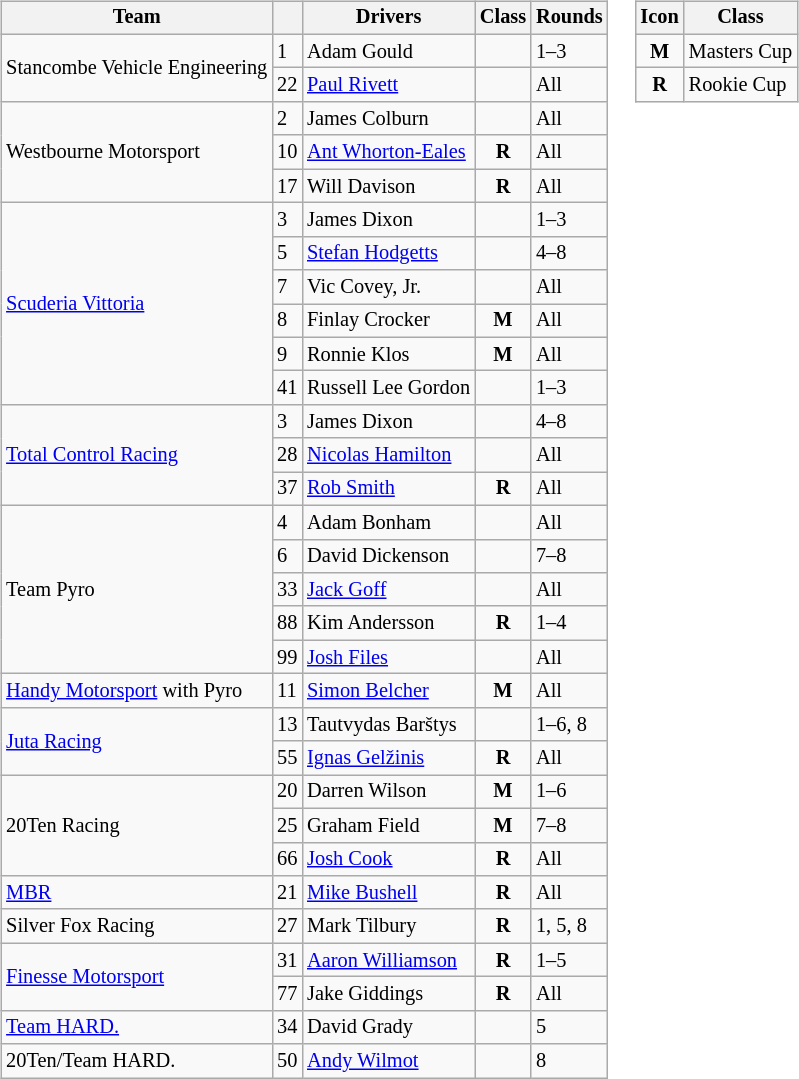<table>
<tr>
<td><br><table class="wikitable" style="font-size: 85%;">
<tr>
<th>Team</th>
<th></th>
<th>Drivers</th>
<th>Class</th>
<th>Rounds</th>
</tr>
<tr>
<td rowspan=2>Stancombe Vehicle Engineering</td>
<td>1</td>
<td> Adam Gould</td>
<td></td>
<td>1–3</td>
</tr>
<tr>
<td>22</td>
<td> <a href='#'>Paul Rivett</a></td>
<td></td>
<td>All</td>
</tr>
<tr>
<td rowspan=3>Westbourne Motorsport</td>
<td>2</td>
<td> James Colburn</td>
<td></td>
<td>All</td>
</tr>
<tr>
<td>10</td>
<td> <a href='#'>Ant Whorton-Eales</a></td>
<td align="center"><strong><span>R</span></strong></td>
<td>All</td>
</tr>
<tr>
<td>17</td>
<td> Will Davison</td>
<td align="center"><strong><span>R</span></strong></td>
<td>All</td>
</tr>
<tr>
<td rowspan=6><a href='#'>Scuderia Vittoria</a></td>
<td>3</td>
<td> James Dixon</td>
<td></td>
<td>1–3</td>
</tr>
<tr>
<td>5</td>
<td> <a href='#'>Stefan Hodgetts</a></td>
<td></td>
<td>4–8</td>
</tr>
<tr>
<td>7</td>
<td> Vic Covey, Jr.</td>
<td></td>
<td>All</td>
</tr>
<tr>
<td>8</td>
<td> Finlay Crocker</td>
<td align="center"><strong><span>M</span></strong></td>
<td>All</td>
</tr>
<tr>
<td>9</td>
<td> Ronnie Klos</td>
<td align="center"><strong><span>M</span></strong></td>
<td>All</td>
</tr>
<tr>
<td>41</td>
<td> Russell Lee Gordon</td>
<td></td>
<td>1–3</td>
</tr>
<tr>
<td rowspan=3><a href='#'>Total Control Racing</a></td>
<td>3</td>
<td> James Dixon</td>
<td></td>
<td>4–8</td>
</tr>
<tr>
<td>28</td>
<td> <a href='#'>Nicolas Hamilton</a></td>
<td></td>
<td>All</td>
</tr>
<tr>
<td>37</td>
<td> <a href='#'>Rob Smith</a></td>
<td align="center"><strong><span>R</span></strong></td>
<td>All</td>
</tr>
<tr>
<td rowspan=5>Team Pyro</td>
<td>4</td>
<td> Adam Bonham</td>
<td></td>
<td>All</td>
</tr>
<tr>
<td>6</td>
<td> David Dickenson</td>
<td></td>
<td>7–8</td>
</tr>
<tr>
<td>33</td>
<td> <a href='#'>Jack Goff</a></td>
<td></td>
<td>All</td>
</tr>
<tr>
<td>88</td>
<td> Kim Andersson</td>
<td align="center"><strong><span>R</span></strong></td>
<td>1–4</td>
</tr>
<tr>
<td>99</td>
<td> <a href='#'>Josh Files</a></td>
<td></td>
<td>All</td>
</tr>
<tr>
<td><a href='#'>Handy Motorsport</a> with Pyro</td>
<td>11</td>
<td> <a href='#'>Simon Belcher</a></td>
<td align="center"><strong><span>M</span></strong></td>
<td>All</td>
</tr>
<tr>
<td rowspan=2><a href='#'>Juta Racing</a></td>
<td>13</td>
<td> Tautvydas Barštys</td>
<td></td>
<td>1–6, 8</td>
</tr>
<tr>
<td>55</td>
<td> <a href='#'>Ignas Gelžinis</a></td>
<td align="center"><strong><span>R</span></strong></td>
<td>All</td>
</tr>
<tr>
<td rowspan=3>20Ten Racing</td>
<td>20</td>
<td> Darren Wilson</td>
<td align="center"><strong><span>M</span></strong></td>
<td>1–6</td>
</tr>
<tr>
<td>25</td>
<td> Graham Field</td>
<td align="center"><strong><span>M</span></strong></td>
<td>7–8</td>
</tr>
<tr>
<td>66</td>
<td> <a href='#'>Josh Cook</a></td>
<td align="center"><strong><span>R</span></strong></td>
<td>All</td>
</tr>
<tr>
<td><a href='#'>MBR</a></td>
<td>21</td>
<td> <a href='#'>Mike Bushell</a></td>
<td align="center"><strong><span>R</span></strong></td>
<td>All</td>
</tr>
<tr>
<td>Silver Fox Racing</td>
<td>27</td>
<td> Mark Tilbury</td>
<td align="center"><strong><span>R</span></strong></td>
<td>1, 5, 8</td>
</tr>
<tr>
<td rowspan=2><a href='#'>Finesse Motorsport</a></td>
<td>31</td>
<td> <a href='#'>Aaron Williamson</a></td>
<td align="center"><strong><span>R</span></strong></td>
<td>1–5</td>
</tr>
<tr>
<td>77</td>
<td> Jake Giddings</td>
<td align="center"><strong><span>R</span></strong></td>
<td>All</td>
</tr>
<tr>
<td><a href='#'>Team HARD.</a></td>
<td>34</td>
<td> David Grady</td>
<td></td>
<td>5</td>
</tr>
<tr>
<td>20Ten/Team HARD.</td>
<td>50</td>
<td> <a href='#'>Andy Wilmot</a></td>
<td></td>
<td>8</td>
</tr>
</table>
</td>
<td valign="top"><br><table class="wikitable" style="font-size: 85%;">
<tr>
<th>Icon</th>
<th>Class</th>
</tr>
<tr>
<td align="center"><strong><span>M</span></strong></td>
<td>Masters Cup</td>
</tr>
<tr>
<td align="center"><strong><span>R</span></strong></td>
<td>Rookie Cup</td>
</tr>
</table>
</td>
</tr>
</table>
